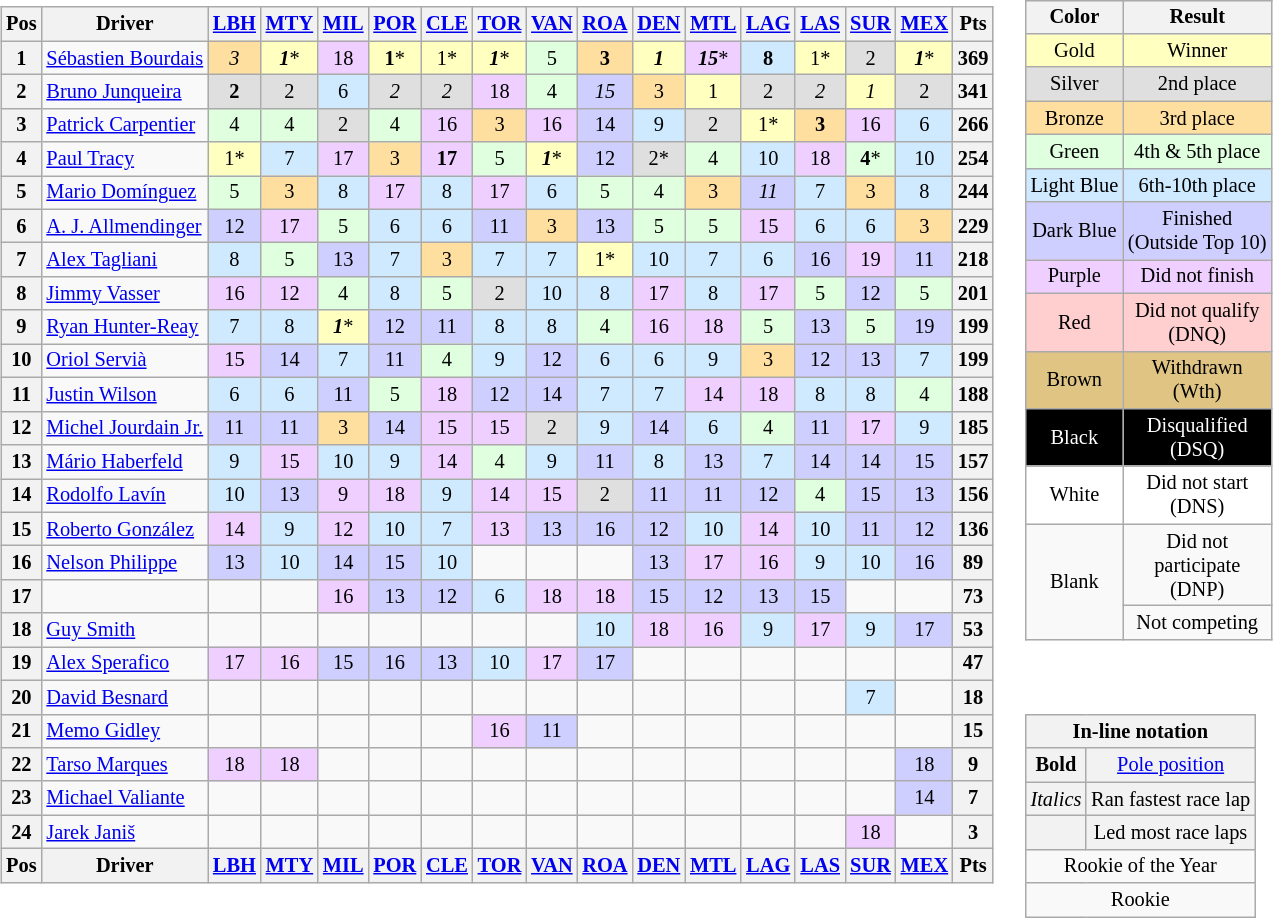<table>
<tr>
<td><br><table class="wikitable" style="font-size: 85%;">
<tr valign="top">
<th valign="middle">Pos</th>
<th valign="middle">Driver</th>
<th width="27"><a href='#'>LBH</a> </th>
<th width="27"><a href='#'>MTY</a> </th>
<th width="27"><a href='#'>MIL</a> </th>
<th width="27"><a href='#'>POR</a> </th>
<th width="27"><a href='#'>CLE</a> </th>
<th width="27"><a href='#'>TOR</a> </th>
<th width="27"><a href='#'>VAN</a> </th>
<th width="27"><a href='#'>ROA</a> </th>
<th width="27"><a href='#'>DEN</a> </th>
<th width="27"><a href='#'>MTL</a> </th>
<th width="27"><a href='#'>LAG</a> </th>
<th width="27"><a href='#'>LAS</a> </th>
<th width="27"><a href='#'>SUR</a> </th>
<th width="27"><a href='#'>MEX</a> </th>
<th valign="middle">Pts</th>
</tr>
<tr>
<th>1</th>
<td> <a href='#'>Sébastien Bourdais</a></td>
<td style="background:#ffdf9f;" align=center><em>3</em></td>
<td style="background:#ffffbf;" align=center><strong><em>1</em></strong>*</td>
<td style="background:#efcfff;" align=center>18</td>
<td style="background:#ffffbf;" align=center><strong>1</strong>*</td>
<td style="background:#ffffbf;" align=center>1*</td>
<td style="background:#ffffbf;" align=center><strong><em>1</em></strong>*</td>
<td style="background:#dfffdf;" align=center>5</td>
<td style="background:#ffdf9f;" align=center><strong>3</strong></td>
<td style="background:#ffffbf;" align=center><strong><em>1</em></strong></td>
<td style="background:#efcfff;" align=center><strong><em>15</em></strong>*</td>
<td style="background:#CFEAFF;" align=center><strong>8</strong></td>
<td style="background:#ffffbf;" align=center>1*</td>
<td style="background:#dfdfdf;" align=center>2</td>
<td style="background:#ffffbf;" align=center><strong><em>1</em></strong>*</td>
<th>369</th>
</tr>
<tr>
<th>2</th>
<td> <a href='#'>Bruno Junqueira</a></td>
<td style="background:#dfdfdf;" align=center><strong>2</strong></td>
<td style="background:#dfdfdf;" align=center>2</td>
<td style="background:#CFEAFF;" align=center>6</td>
<td style="background:#dfdfdf;" align=center><em>2</em></td>
<td style="background:#dfdfdf;" align=center><em>2</em></td>
<td style="background:#efcfff;" align=center>18</td>
<td style="background:#dfffdf;" align=center>4</td>
<td style="background:#CFCFFF;" align=center><em>15</em></td>
<td style="background:#ffdf9f;" align=center>3</td>
<td style="background:#ffffbf;" align=center>1</td>
<td style="background:#dfdfdf;" align=center>2</td>
<td style="background:#dfdfdf;" align=center><em>2</em></td>
<td style="background:#ffffbf;" align=center><em>1</em></td>
<td style="background:#dfdfdf;" align=center>2</td>
<th>341</th>
</tr>
<tr>
<th>3</th>
<td> <a href='#'>Patrick Carpentier</a></td>
<td style="background:#dfffdf;" align=center>4</td>
<td style="background:#dfffdf;" align=center>4</td>
<td style="background:#dfdfdf;" align=center>2</td>
<td style="background:#dfffdf;" align=center>4</td>
<td style="background:#efcfff;" align=center>16</td>
<td style="background:#ffdf9f;" align=center>3</td>
<td style="background:#efcfff;" align=center>16</td>
<td style="background:#CFCFFF;" align=center>14</td>
<td style="background:#CFEAFF;" align=center>9</td>
<td style="background:#dfdfdf;" align=center>2</td>
<td style="background:#ffffbf;" align=center>1*</td>
<td style="background:#ffdf9f;" align=center><strong>3</strong></td>
<td style="background:#efcfff;" align=center>16</td>
<td style="background:#CFEAFF;" align=center>6</td>
<th>266</th>
</tr>
<tr>
<th>4</th>
<td> <a href='#'>Paul Tracy</a></td>
<td style="background:#ffffbf;" align=center>1*</td>
<td style="background:#CFEAFF;" align=center>7</td>
<td style="background:#efcfff;" align=center>17</td>
<td style="background:#ffdf9f;" align=center>3</td>
<td style="background:#efcfff;" align=center><strong>17</strong></td>
<td style="background:#dfffdf;" align=center>5</td>
<td style="background:#ffffbf;" align=center><strong><em>1</em></strong>*</td>
<td style="background:#CFCFFF;" align=center>12</td>
<td style="background:#dfdfdf;" align=center>2*</td>
<td style="background:#dfffdf;" align=center>4</td>
<td style="background:#CFEAFF;" align=center>10</td>
<td style="background:#efcfff;" align=center>18</td>
<td style="background:#dfffdf;" align=center><strong>4</strong>*</td>
<td style="background:#CFEAFF;" align=center>10</td>
<th>254</th>
</tr>
<tr>
<th>5</th>
<td> <a href='#'>Mario Domínguez</a></td>
<td style="background:#dfffdf;" align=center>5</td>
<td style="background:#ffdf9f;" align=center>3</td>
<td style="background:#CFEAFF;" align=center>8</td>
<td style="background:#efcfff;" align=center>17</td>
<td style="background:#CFEAFF;" align=center>8</td>
<td style="background:#efcfff;" align=center>17</td>
<td style="background:#CFEAFF;" align=center>6</td>
<td style="background:#dfffdf;" align=center>5</td>
<td style="background:#dfffdf;" align=center>4</td>
<td style="background:#ffdf9f;" align=center>3</td>
<td style="background:#CFCFFF;" align=center><em>11</em></td>
<td style="background:#CFEAFF;" align=center>7</td>
<td style="background:#ffdf9f;" align=center>3</td>
<td style="background:#CFEAFF;" align=center>8</td>
<th>244</th>
</tr>
<tr>
<th>6</th>
<td nowrap> <a href='#'>A. J. Allmendinger</a> </td>
<td style="background:#CFCFFF;" align=center>12</td>
<td style="background:#efcfff;" align=center>17</td>
<td style="background:#dfffdf;" align=center>5</td>
<td style="background:#CFEAFF;" align=center>6</td>
<td style="background:#CFEAFF;" align=center>6</td>
<td style="background:#CFCFFF;" align=center>11</td>
<td style="background:#ffdf9f;" align=center>3</td>
<td style="background:#CFCFFF;" align=center>13</td>
<td style="background:#dfffdf;" align=center>5</td>
<td style="background:#dfffdf;" align=center>5</td>
<td style="background:#efcfff;" align=center>15</td>
<td style="background:#CFEAFF;" align=center>6</td>
<td style="background:#CFEAFF;" align=center>6</td>
<td style="background:#ffdf9f;" align=center>3</td>
<th>229</th>
</tr>
<tr>
<th>7</th>
<td> <a href='#'>Alex Tagliani</a></td>
<td style="background:#CFEAFF;" align=center>8</td>
<td style="background:#dfffdf;" align=center>5</td>
<td style="background:#CFCFFF;" align=center>13</td>
<td style="background:#CFEAFF;" align=center>7</td>
<td style="background:#ffdf9f;" align=center>3</td>
<td style="background:#CFEAFF;" align=center>7</td>
<td style="background:#CFEAFF;" align=center>7</td>
<td style="background:#ffffbf;" align=center>1*</td>
<td style="background:#CFEAFF;" align=center>10</td>
<td style="background:#CFEAFF;" align=center>7</td>
<td style="background:#CFEAFF;" align=center>6</td>
<td style="background:#CFCFFF;" align=center>16</td>
<td style="background:#efcfff;" align=center>19</td>
<td style="background:#CFCFFF;" align=center>11</td>
<th>218</th>
</tr>
<tr>
<th>8</th>
<td> <a href='#'>Jimmy Vasser</a></td>
<td style="background:#efcfff;" align=center>16</td>
<td style="background:#efcfff;" align=center>12</td>
<td style="background:#dfffdf;" align=center>4</td>
<td style="background:#CFEAFF;" align=center>8</td>
<td style="background:#dfffdf;" align=center>5</td>
<td style="background:#dfdfdf;" align=center>2</td>
<td style="background:#CFEAFF;" align=center>10</td>
<td style="background:#CFEAFF;" align=center>8</td>
<td style="background:#efcfff;" align=center>17</td>
<td style="background:#CFEAFF;" align=center>8</td>
<td style="background:#efcfff;" align=center>17</td>
<td style="background:#dfffdf;" align=center>5</td>
<td style="background:#CFCFFF;" align=center>12</td>
<td style="background:#dfffdf;" align=center>5</td>
<th>201</th>
</tr>
<tr>
<th>9</th>
<td> <a href='#'>Ryan Hunter-Reay</a></td>
<td style="background:#CFEAFF;" align=center>7</td>
<td style="background:#CFEAFF;" align=center>8</td>
<td style="background:#ffffbf;" align=center><strong><em>1</em></strong>*</td>
<td style="background:#CFCFFF;" align=center>12</td>
<td style="background:#CFCFFF;" align=center>11</td>
<td style="background:#CFEAFF;" align=center>8</td>
<td style="background:#CFEAFF;" align=center>8</td>
<td style="background:#dfffdf;" align=center>4</td>
<td style="background:#efcfff;" align=center>16</td>
<td style="background:#efcfff;" align=center>18</td>
<td style="background:#dfffdf;" align=center>5</td>
<td style="background:#CFCFFF;" align=center>13</td>
<td style="background:#dfffdf;" align=center>5</td>
<td style="background:#CFCFFF;" align=center>19</td>
<th>199</th>
</tr>
<tr>
<th>10</th>
<td> <a href='#'>Oriol Servià</a></td>
<td style="background:#efcfff;" align=center>15</td>
<td style="background:#CFCFFF;" align=center>14</td>
<td style="background:#CFEAFF;" align=center>7</td>
<td style="background:#CFCFFF;" align=center>11</td>
<td style="background:#dfffdf;" align=center>4</td>
<td style="background:#CFEAFF;" align=center>9</td>
<td style="background:#CFCFFF;" align=center>12</td>
<td style="background:#CFEAFF;" align=center>6</td>
<td style="background:#CFEAFF;" align=center>6</td>
<td style="background:#CFEAFF;" align=center>9</td>
<td style="background:#ffdf9f;" align=center>3</td>
<td style="background:#CFCFFF;" align=center>12</td>
<td style="background:#CFCFFF;" align=center>13</td>
<td style="background:#CFEAFF;" align=center>7</td>
<th>199</th>
</tr>
<tr>
<th>11</th>
<td> <a href='#'>Justin Wilson</a> </td>
<td style="background:#CFEAFF;" align=center>6</td>
<td style="background:#CFEAFF;" align=center>6</td>
<td style="background:#CFCFFF;" align=center>11</td>
<td style="background:#dfffdf;" align=center>5</td>
<td style="background:#efcfff;" align=center>18</td>
<td style="background:#CFCFFF;" align=center>12</td>
<td style="background:#CFCFFF;" align=center>14</td>
<td style="background:#CFEAFF;" align=center>7</td>
<td style="background:#CFEAFF;" align=center>7</td>
<td style="background:#efcfff;" align=center>14</td>
<td style="background:#efcfff;" align=center>18</td>
<td style="background:#CFEAFF;" align=center>8</td>
<td style="background:#CFEAFF;" align=center>8</td>
<td style="background:#dfffdf;" align=center>4</td>
<th>188</th>
</tr>
<tr>
<th>12</th>
<td> <a href='#'>Michel Jourdain Jr.</a></td>
<td style="background:#CFCFFF;" align=center>11</td>
<td style="background:#CFCFFF;" align=center>11</td>
<td style="background:#ffdf9f;" align=center>3</td>
<td style="background:#CFCFFF;" align=center>14</td>
<td style="background:#efcfff;" align=center>15</td>
<td style="background:#efcfff;" align=center>15</td>
<td style="background:#dfdfdf;" align=center>2</td>
<td style="background:#CFEAFF;" align=center>9</td>
<td style="background:#CFCFFF;" align=center>14</td>
<td style="background:#CFEAFF;" align=center>6</td>
<td style="background:#dfffdf;" align=center>4</td>
<td style="background:#CFCFFF;" align=center>11</td>
<td style="background:#efcfff;" align=center>17</td>
<td style="background:#CFEAFF;" align=center>9</td>
<th>185</th>
</tr>
<tr>
<th>13</th>
<td> <a href='#'>Mário Haberfeld</a></td>
<td style="background:#CFEAFF;" align=center>9</td>
<td style="background:#efcfff;" align=center>15</td>
<td style="background:#CFEAFF;" align=center>10</td>
<td style="background:#CFEAFF;" align=center>9</td>
<td style="background:#efcfff;" align=center>14</td>
<td style="background:#dfffdf;" align=center>4</td>
<td style="background:#CFEAFF;" align=center>9</td>
<td style="background:#CFCFFF;" align=center>11</td>
<td style="background:#CFEAFF;" align=center>8</td>
<td style="background:#CFCFFF;" align=center>13</td>
<td style="background:#CFEAFF;" align=center>7</td>
<td style="background:#CFCFFF;" align=center>14</td>
<td style="background:#CFCFFF;" align=center>14</td>
<td style="background:#CFCFFF;" align=center>15</td>
<th>157</th>
</tr>
<tr>
<th>14</th>
<td> <a href='#'>Rodolfo Lavín</a></td>
<td style="background:#CFEAFF;" align=center>10</td>
<td style="background:#CFCFFF;" align=center>13</td>
<td style="background:#efcfff;" align=center>9</td>
<td style="background:#efcfff;" align=center>18</td>
<td style="background:#CFEAFF;" align=center>9</td>
<td style="background:#efcfff;" align=center>14</td>
<td style="background:#efcfff;" align=center>15</td>
<td style="background:#dfdfdf;" align=center>2</td>
<td style="background:#CFCFFF;" align=center>11</td>
<td style="background:#CFCFFF;" align=center>11</td>
<td style="background:#CFCFFF;" align=center>12</td>
<td style="background:#dfffdf;" align=center>4</td>
<td style="background:#CFCFFF;" align=center>15</td>
<td style="background:#CFCFFF;" align=center>13</td>
<th>156</th>
</tr>
<tr>
<th>15</th>
<td> <a href='#'>Roberto González</a> </td>
<td style="background:#efcfff;" align=center>14</td>
<td style="background:#CFEAFF;" align=center>9</td>
<td style="background:#efcfff;" align=center>12</td>
<td style="background:#CFEAFF;" align=center>10</td>
<td style="background:#CFEAFF;" align=center>7</td>
<td style="background:#efcfff;" align=center>13</td>
<td style="background:#CFCFFF;" align=center>13</td>
<td style="background:#CFCFFF;" align=center>16</td>
<td style="background:#CFCFFF;" align=center>12</td>
<td style="background:#CFEAFF;" align=center>10</td>
<td style="background:#efcfff;" align=center>14</td>
<td style="background:#CFEAFF;" align=center>10</td>
<td style="background:#CFCFFF;" align=center>11</td>
<td style="background:#CFCFFF;" align=center>12</td>
<th>136</th>
</tr>
<tr>
<th>16</th>
<td> <a href='#'>Nelson Philippe</a> </td>
<td style="background:#CFCFFF;" align=center>13</td>
<td style="background:#CFEAFF;" align=center>10</td>
<td style="background:#CFCFFF;" align=center>14</td>
<td style="background:#CFCFFF;" align=center>15</td>
<td style="background:#CFEAFF;" align=center>10</td>
<td></td>
<td></td>
<td></td>
<td style="background:#CFCFFF;" align=center>13</td>
<td style="background:#efcfff;" align=center>17</td>
<td style="background:#efcfff;" align=center>16</td>
<td style="background:#CFEAFF;" align=center>9</td>
<td style="background:#CFEAFF;" align=center>10</td>
<td style="background:#CFCFFF;" align=center>16</td>
<th>89</th>
</tr>
<tr>
<th>17</th>
<td></td>
<td></td>
<td></td>
<td style="background:#efcfff;" align=center>16</td>
<td style="background:#CFCFFF;" align=center>13</td>
<td style="background:#CFCFFF;" align=center>12</td>
<td style="background:#CFEAFF;" align=center>6</td>
<td style="background:#efcfff;" align=center>18</td>
<td style="background:#efcfff;" align=center>18</td>
<td style="background:#CFCFFF;" align=center>15</td>
<td style="background:#CFCFFF;" align=center>12</td>
<td style="background:#CFCFFF;" align=center>13</td>
<td style="background:#CFCFFF;" align=center>15</td>
<td></td>
<td></td>
<th>73</th>
</tr>
<tr>
<th>18</th>
<td> <a href='#'>Guy Smith</a> </td>
<td></td>
<td></td>
<td></td>
<td></td>
<td></td>
<td></td>
<td></td>
<td style="background:#CFEAFF;" align=center>10</td>
<td style="background:#efcfff;" align=center>18</td>
<td style="background:#efcfff;" align=center>16</td>
<td style="background:#CFEAFF;" align=center>9</td>
<td style="background:#efcfff;" align=center>17</td>
<td style="background:#CFEAFF;" align=center>9</td>
<td style="background:#CFCFFF;" align=center>17</td>
<th>53</th>
</tr>
<tr>
<th>19</th>
<td> <a href='#'>Alex Sperafico</a> </td>
<td style="background:#efcfff;" align=center>17</td>
<td style="background:#efcfff;" align=center>16</td>
<td style="background:#CFCFFF;" align=center>15</td>
<td style="background:#CFCFFF;" align=center>16</td>
<td style="background:#CFCFFF;" align=center>13</td>
<td style="background:#CFEAFF;" align=center>10</td>
<td style="background:#efcfff;" align=center>17</td>
<td style="background:#CFCFFF;" align=center>17</td>
<td></td>
<td></td>
<td></td>
<td></td>
<td></td>
<td></td>
<th>47</th>
</tr>
<tr>
<th>20</th>
<td> <a href='#'>David Besnard</a> </td>
<td></td>
<td></td>
<td></td>
<td></td>
<td></td>
<td></td>
<td></td>
<td></td>
<td></td>
<td></td>
<td></td>
<td></td>
<td style="background:#CFEAFF;" align=center>7</td>
<td></td>
<th>18</th>
</tr>
<tr>
<th>21</th>
<td> <a href='#'>Memo Gidley</a></td>
<td></td>
<td></td>
<td></td>
<td></td>
<td></td>
<td style="background:#efcfff;" align=center>16</td>
<td style="background:#CFCFFF;" align=center>11</td>
<td></td>
<td></td>
<td></td>
<td></td>
<td></td>
<td></td>
<td></td>
<th>15</th>
</tr>
<tr>
<th>22</th>
<td> <a href='#'>Tarso Marques</a></td>
<td style="background:#efcfff;" align=center>18</td>
<td style="background:#efcfff;" align=center>18</td>
<td></td>
<td></td>
<td></td>
<td></td>
<td></td>
<td></td>
<td></td>
<td></td>
<td></td>
<td></td>
<td></td>
<td style="background:#CFCFFF;" align=center>18</td>
<th>9</th>
</tr>
<tr>
<th>23</th>
<td> <a href='#'>Michael Valiante</a> </td>
<td></td>
<td></td>
<td></td>
<td></td>
<td></td>
<td></td>
<td></td>
<td></td>
<td></td>
<td></td>
<td></td>
<td></td>
<td></td>
<td style="background:#CFCFFF;" align=center>14</td>
<th>7</th>
</tr>
<tr>
<th>24</th>
<td> <a href='#'>Jarek Janiš</a> </td>
<td></td>
<td></td>
<td></td>
<td></td>
<td></td>
<td></td>
<td></td>
<td></td>
<td></td>
<td></td>
<td></td>
<td></td>
<td style="background:#efcfff;" align=center>18</td>
<td></td>
<th>3</th>
</tr>
<tr style="background: #f9f9f9;" valign="top">
<th valign="middle">Pos</th>
<th valign="middle">Driver</th>
<th width="27"><a href='#'>LBH</a> </th>
<th width="27"><a href='#'>MTY</a> </th>
<th width="27"><a href='#'>MIL</a> </th>
<th width="27"><a href='#'>POR</a> </th>
<th width="27"><a href='#'>CLE</a> </th>
<th width="27"><a href='#'>TOR</a> </th>
<th width="27"><a href='#'>VAN</a> </th>
<th width="27"><a href='#'>ROA</a> </th>
<th width="27"><a href='#'>DEN</a> </th>
<th width="27"><a href='#'>MTL</a> </th>
<th width="27"><a href='#'>LAG</a> </th>
<th width="27"><a href='#'>LAS</a> </th>
<th width="27"><a href='#'>SUR</a> </th>
<th width="27"><a href='#'>MEX</a> </th>
<th valign="middle">Pts</th>
</tr>
</table>
</td>
<td valign="top"><br><table>
<tr>
<td><br><table style="margin-right:0; font-size:85%; text-align:center;" class="wikitable">
<tr>
<th>Color</th>
<th>Result</th>
</tr>
<tr style="background:#FFFFBF;">
<td>Gold</td>
<td>Winner</td>
</tr>
<tr style="background:#DFDFDF;">
<td>Silver</td>
<td>2nd place</td>
</tr>
<tr style="background:#FFDF9F;">
<td>Bronze</td>
<td>3rd place</td>
</tr>
<tr style="background:#DFFFDF;">
<td>Green</td>
<td>4th & 5th place</td>
</tr>
<tr style="background:#CFEAFF;">
<td>Light Blue</td>
<td>6th-10th place</td>
</tr>
<tr style="background:#CFCFFF;">
<td>Dark Blue</td>
<td>Finished<br>(Outside Top 10)</td>
</tr>
<tr style="background:#EFCFFF;">
<td>Purple</td>
<td>Did not finish</td>
</tr>
<tr style="background:#FFCFCF;">
<td>Red</td>
<td>Did not qualify<br>(DNQ)</td>
</tr>
<tr style="background:#DFC484;">
<td>Brown</td>
<td>Withdrawn<br>(Wth)</td>
</tr>
<tr style="background:#000000; color:white">
<td>Black</td>
<td>Disqualified<br>(DSQ)</td>
</tr>
<tr style="background:#FFFFFF;">
<td>White</td>
<td>Did not start<br>(DNS)</td>
</tr>
<tr>
<td rowspan="2">Blank</td>
<td>Did not<br>participate<br>(DNP)</td>
</tr>
<tr>
<td>Not competing</td>
</tr>
</table>
</td>
</tr>
<tr>
<td><br><table style="margin-right:0; font-size:85%; text-align:center;" class="wikitable">
<tr>
<td style="background:#F2F2F2;" align=center colspan=2><strong>In-line notation</strong></td>
</tr>
<tr>
<td style="background:#F2F2F2;" align=center><strong>Bold</strong></td>
<td style="background:#F2F2F2;" align=center><a href='#'>Pole position</a></td>
</tr>
<tr>
<td style="background:#F2F2F2;" align=center><em>Italics</em></td>
<td style="background:#F2F2F2;" align=center>Ran fastest race lap</td>
</tr>
<tr>
<td style="background:#F2F2F2;" align=center></td>
<td style="background:#F2F2F2;" align=center>Led most race laps</td>
</tr>
<tr>
<td style="text-align:center" colspan=2> Rookie of the Year</td>
</tr>
<tr>
<td style="text-align:center" colspan=2> Rookie</td>
</tr>
</table>
</td>
</tr>
</table>
</td>
</tr>
</table>
